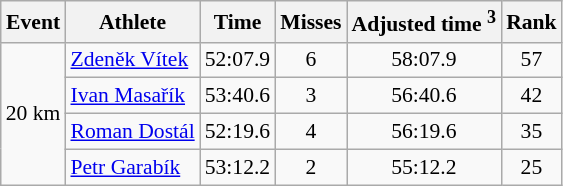<table class="wikitable" style="font-size:90%">
<tr>
<th>Event</th>
<th>Athlete</th>
<th>Time</th>
<th>Misses</th>
<th>Adjusted time <sup>3</sup></th>
<th>Rank</th>
</tr>
<tr>
<td rowspan="4">20 km</td>
<td><a href='#'>Zdeněk Vítek</a></td>
<td align="center">52:07.9</td>
<td align="center">6</td>
<td align="center">58:07.9</td>
<td align="center">57</td>
</tr>
<tr>
<td><a href='#'>Ivan Masařík</a></td>
<td align="center">53:40.6</td>
<td align="center">3</td>
<td align="center">56:40.6</td>
<td align="center">42</td>
</tr>
<tr>
<td><a href='#'>Roman Dostál</a></td>
<td align="center">52:19.6</td>
<td align="center">4</td>
<td align="center">56:19.6</td>
<td align="center">35</td>
</tr>
<tr>
<td><a href='#'>Petr Garabík</a></td>
<td align="center">53:12.2</td>
<td align="center">2</td>
<td align="center">55:12.2</td>
<td align="center">25</td>
</tr>
</table>
